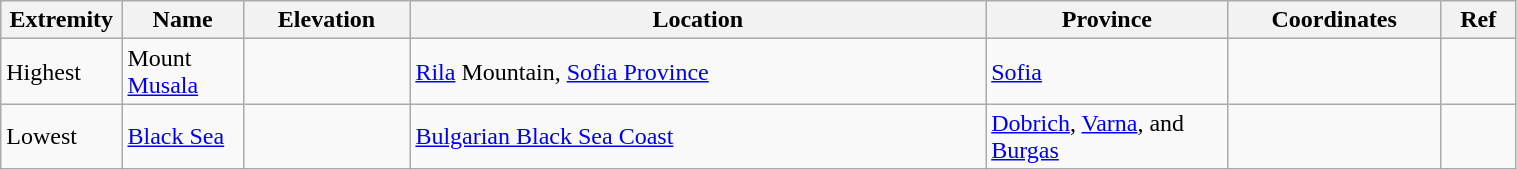<table class = "wikitable sortable" width="80%">
<tr>
<th width="8%" class="unsortable">Extremity</th>
<th width="8%">Name</th>
<th width="11%">Elevation</th>
<th width="18" class="unsortable">Location</th>
<th width="16%" class="unsortable">Province</th>
<th width="14%" class="unsortable">Coordinates</th>
<th width="5%" class="unsortable">Ref</th>
</tr>
<tr class="vcard">
<td>Highest</td>
<td class="fn org">Mount <a href='#'>Musala</a></td>
<td></td>
<td><a href='#'>Rila</a> Mountain, <a href='#'>Sofia Province</a></td>
<td><a href='#'>Sofia</a></td>
<td></td>
<td align="center"></td>
</tr>
<tr class="vcard">
<td>Lowest</td>
<td class="fn org"><a href='#'>Black Sea</a></td>
<td></td>
<td><a href='#'>Bulgarian Black Sea Coast</a></td>
<td><a href='#'>Dobrich</a>, <a href='#'>Varna</a>, and <a href='#'>Burgas</a></td>
<td></td>
<td align="center"></td>
</tr>
</table>
